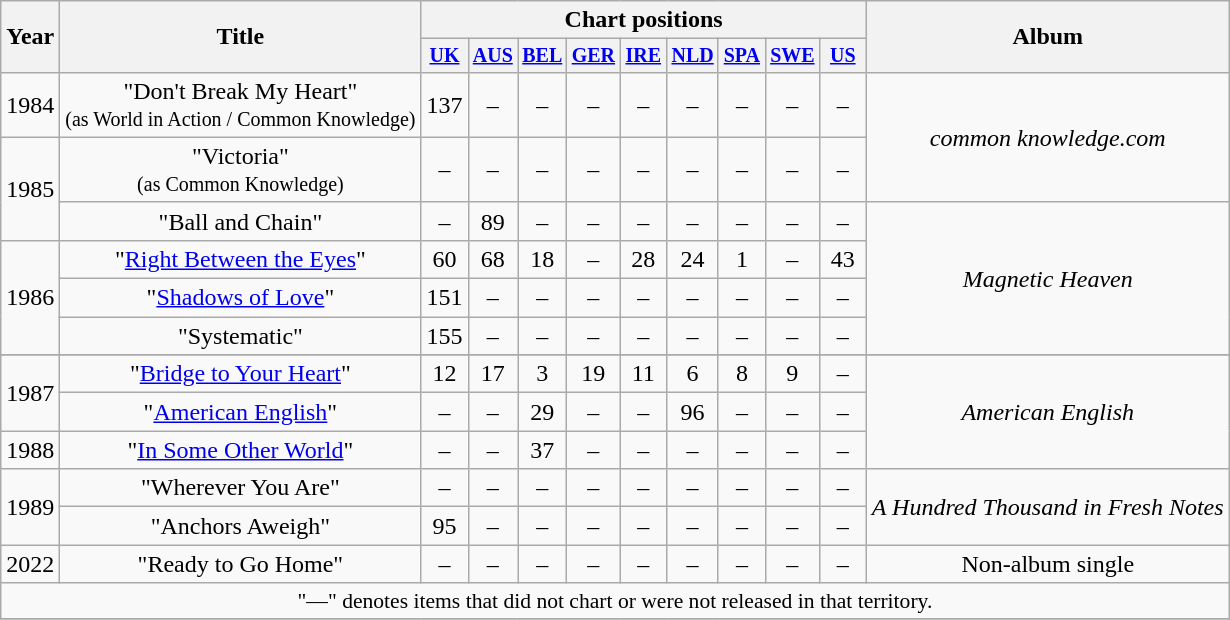<table class="wikitable" style=text-align:center;>
<tr>
<th rowspan="2">Year</th>
<th rowspan="2">Title</th>
<th colspan="9">Chart positions</th>
<th rowspan="2">Album</th>
</tr>
<tr style="font-size:smaller;">
<th style="width:25px;"><a href='#'>UK</a><br></th>
<th style="width:25px;"><a href='#'>AUS</a><br></th>
<th style="width:25px;"><a href='#'>BEL</a><br></th>
<th style="width:25px;"><a href='#'>GER</a><br></th>
<th style="width:25px;"><a href='#'>IRE</a><br></th>
<th style="width:25px;"><a href='#'>NLD</a><br></th>
<th style="width:25px;"><a href='#'>SPA</a><br></th>
<th style="width:25px;"><a href='#'>SWE</a><br></th>
<th style="width:25px;"><a href='#'>US</a><br></th>
</tr>
<tr>
<td rowspan="1">1984</td>
<td>"Don't Break My Heart"<br><small>(as World in Action / Common Knowledge)</small></td>
<td>137</td>
<td>–</td>
<td>–</td>
<td>–</td>
<td>–</td>
<td>–</td>
<td>–</td>
<td>–</td>
<td>–</td>
<td rowspan="2"><em>common knowledge.com</em></td>
</tr>
<tr>
<td rowspan="2">1985</td>
<td>"Victoria"<br><small>(as Common Knowledge)</small></td>
<td>–</td>
<td>–</td>
<td>–</td>
<td>–</td>
<td>–</td>
<td>–</td>
<td>–</td>
<td>–</td>
<td>–</td>
</tr>
<tr>
<td>"Ball and Chain"</td>
<td>–</td>
<td>89</td>
<td>–</td>
<td>–</td>
<td>–</td>
<td>–</td>
<td>–</td>
<td>–</td>
<td>–</td>
<td rowspan="4"><em>Magnetic Heaven</em></td>
</tr>
<tr>
<td rowspan="3">1986</td>
<td>"<a href='#'>Right Between the Eyes</a>"</td>
<td>60</td>
<td>68</td>
<td>18</td>
<td>–</td>
<td>28</td>
<td>24</td>
<td>1</td>
<td>–</td>
<td>43</td>
</tr>
<tr>
<td>"<a href='#'>Shadows of Love</a>"</td>
<td>151</td>
<td>–</td>
<td>–</td>
<td>–</td>
<td>–</td>
<td>–</td>
<td>–</td>
<td>–</td>
<td>–</td>
</tr>
<tr>
<td>"Systematic"</td>
<td>155</td>
<td>–</td>
<td>–</td>
<td>–</td>
<td>–</td>
<td>–</td>
<td>–</td>
<td>–</td>
<td>–</td>
</tr>
<tr>
</tr>
<tr>
<td rowspan="2">1987</td>
<td>"<a href='#'>Bridge to Your Heart</a>"</td>
<td>12</td>
<td>17</td>
<td>3</td>
<td>19</td>
<td>11</td>
<td>6</td>
<td>8</td>
<td>9</td>
<td>–</td>
<td rowspan="3"><em>American English</em></td>
</tr>
<tr>
<td>"<a href='#'>American English</a>"</td>
<td>–</td>
<td>–</td>
<td>29</td>
<td>–</td>
<td>–</td>
<td>96</td>
<td>–</td>
<td>–</td>
<td>–</td>
</tr>
<tr>
<td rowspan="1">1988</td>
<td>"<a href='#'>In Some Other World</a>"</td>
<td>–</td>
<td>–</td>
<td>37</td>
<td>–</td>
<td>–</td>
<td>–</td>
<td>–</td>
<td>–</td>
<td>–</td>
</tr>
<tr>
<td rowspan="2">1989</td>
<td>"Wherever You Are"</td>
<td>–</td>
<td>–</td>
<td>–</td>
<td>–</td>
<td>–</td>
<td>–</td>
<td>–</td>
<td>–</td>
<td>–</td>
<td rowspan="2"><em>A Hundred Thousand in Fresh Notes</em></td>
</tr>
<tr>
<td>"Anchors Aweigh"</td>
<td>95</td>
<td>–</td>
<td>–</td>
<td>–</td>
<td>–</td>
<td>–</td>
<td>–</td>
<td>–</td>
<td>–</td>
</tr>
<tr>
<td>2022</td>
<td>"Ready to Go Home"</td>
<td>–</td>
<td>–</td>
<td>–</td>
<td>–</td>
<td>–</td>
<td>–</td>
<td>–</td>
<td>–</td>
<td>–</td>
<td>Non-album single</td>
</tr>
<tr>
<td align="center" colspan="12" style="font-size:90%">"—" denotes items that did not chart or were not released in that territory.</td>
</tr>
<tr>
</tr>
</table>
